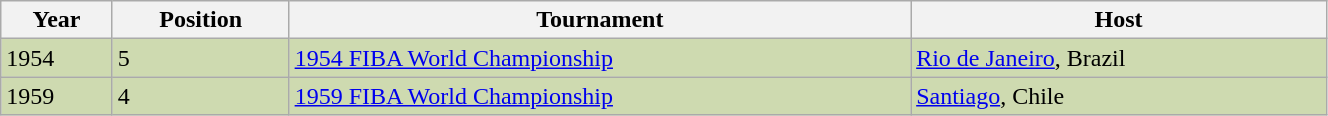<table class="wikitable" style="width:70%;">
<tr>
<th>Year</th>
<th>Position</th>
<th>Tournament</th>
<th>Host</th>
</tr>
<tr style="background:#cedab0;">
<td>1954</td>
<td>5</td>
<td><a href='#'>1954 FIBA World Championship</a></td>
<td><a href='#'>Rio de Janeiro</a>, Brazil</td>
</tr>
<tr style="background:#cedab0;">
<td>1959</td>
<td>4</td>
<td><a href='#'>1959 FIBA World Championship</a></td>
<td><a href='#'>Santiago</a>, Chile</td>
</tr>
</table>
